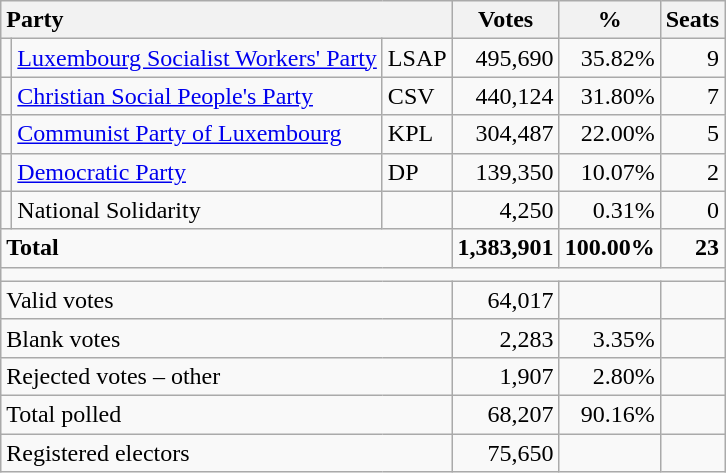<table class="wikitable" border="1" style="text-align:right;">
<tr>
<th style="text-align:left;" valign=bottom colspan=3>Party</th>
<th align=center valign=bottom width="50">Votes</th>
<th align=center valign=bottom width="50">%</th>
<th align=center>Seats</th>
</tr>
<tr>
<td></td>
<td align=left><a href='#'>Luxembourg Socialist Workers' Party</a></td>
<td align=left>LSAP</td>
<td>495,690</td>
<td>35.82%</td>
<td>9</td>
</tr>
<tr>
<td></td>
<td align=left><a href='#'>Christian Social People's Party</a></td>
<td align=left>CSV</td>
<td>440,124</td>
<td>31.80%</td>
<td>7</td>
</tr>
<tr>
<td></td>
<td align=left><a href='#'>Communist Party of Luxembourg</a></td>
<td align=left>KPL</td>
<td>304,487</td>
<td>22.00%</td>
<td>5</td>
</tr>
<tr>
<td></td>
<td align=left><a href='#'>Democratic Party</a></td>
<td align=left>DP</td>
<td>139,350</td>
<td>10.07%</td>
<td>2</td>
</tr>
<tr>
<td></td>
<td align=left>National Solidarity</td>
<td align=left></td>
<td>4,250</td>
<td>0.31%</td>
<td>0</td>
</tr>
<tr style="font-weight:bold">
<td align=left colspan=3>Total</td>
<td>1,383,901</td>
<td>100.00%</td>
<td>23</td>
</tr>
<tr>
<td colspan=6 height="2"></td>
</tr>
<tr>
<td align=left colspan=3>Valid votes</td>
<td>64,017</td>
<td></td>
<td></td>
</tr>
<tr>
<td align=left colspan=3>Blank votes</td>
<td>2,283</td>
<td>3.35%</td>
<td></td>
</tr>
<tr>
<td align=left colspan=3>Rejected votes – other</td>
<td>1,907</td>
<td>2.80%</td>
<td></td>
</tr>
<tr>
<td align=left colspan=3>Total polled</td>
<td>68,207</td>
<td>90.16%</td>
<td></td>
</tr>
<tr>
<td align=left colspan=3>Registered electors</td>
<td>75,650</td>
<td></td>
<td></td>
</tr>
</table>
